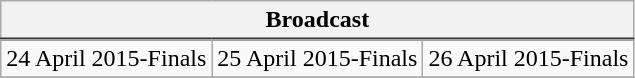<table class=wikitable style="text-align:center;">
<tr>
<th colspan=3>Broadcast</th>
</tr>
<tr style="border-top: 2px solid #333333;">
</tr>
<tr>
<td>24 April 2015-Finals </td>
<td>25 April 2015-Finals </td>
<td>26 April 2015-Finals </td>
</tr>
<tr>
</tr>
</table>
